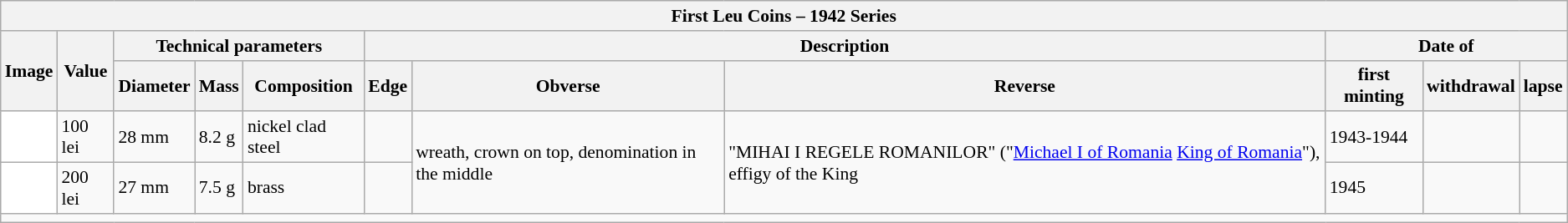<table class="wikitable" style="font-size: 90%">
<tr>
<th colspan="11">First Leu Coins –  1942 Series</th>
</tr>
<tr>
<th rowspan="2">Image</th>
<th rowspan="2">Value</th>
<th colspan="3">Technical parameters</th>
<th colspan="3">Description</th>
<th colspan="3">Date of</th>
</tr>
<tr>
<th>Diameter</th>
<th>Mass</th>
<th>Composition</th>
<th>Edge</th>
<th>Obverse</th>
<th>Reverse</th>
<th>first minting</th>
<th>withdrawal</th>
<th>lapse</th>
</tr>
<tr>
<td align="center" bgcolor="white"></td>
<td>100 lei</td>
<td>28 mm</td>
<td>8.2 g</td>
<td>nickel clad steel</td>
<td></td>
<td rowspan="2">wreath, crown on top, denomination in the middle</td>
<td rowspan="2">"MIHAI I REGELE ROMANILOR" ("<a href='#'>Michael I of Romania</a> <a href='#'>King of Romania</a>"), effigy of the King</td>
<td>1943-1944</td>
<td></td>
<td></td>
</tr>
<tr>
<td align="center" bgcolor="white"></td>
<td>200 lei</td>
<td>27 mm</td>
<td>7.5 g</td>
<td>brass</td>
<td></td>
<td>1945</td>
<td></td>
<td></td>
</tr>
<tr>
<td colspan="11"></td>
</tr>
</table>
